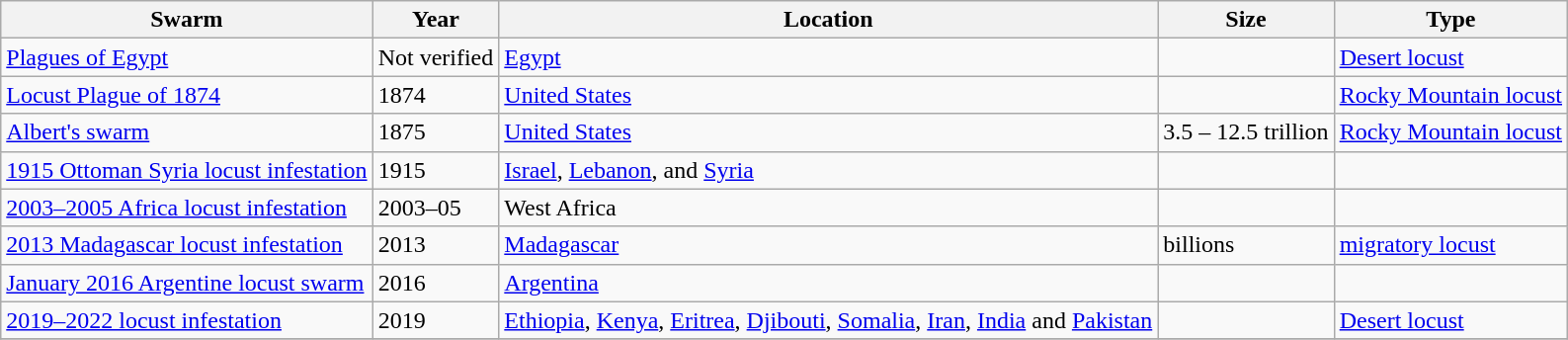<table class="wikitable">
<tr>
<th>Swarm</th>
<th>Year</th>
<th>Location</th>
<th>Size</th>
<th>Type</th>
</tr>
<tr>
<td><a href='#'>Plagues of Egypt</a></td>
<td>Not verified</td>
<td><a href='#'>Egypt</a></td>
<td></td>
<td><a href='#'>Desert locust</a></td>
</tr>
<tr>
<td><a href='#'>Locust Plague of 1874</a></td>
<td>1874</td>
<td><a href='#'>United States</a></td>
<td></td>
<td><a href='#'>Rocky Mountain locust</a></td>
</tr>
<tr>
<td><a href='#'>Albert's swarm</a></td>
<td>1875</td>
<td><a href='#'>United States</a></td>
<td>3.5 – 12.5 trillion</td>
<td><a href='#'>Rocky Mountain locust</a></td>
</tr>
<tr>
<td><a href='#'>1915 Ottoman Syria locust infestation</a></td>
<td>1915</td>
<td><a href='#'>Israel</a>, <a href='#'>Lebanon</a>, and <a href='#'>Syria</a></td>
<td></td>
<td></td>
</tr>
<tr>
<td><a href='#'>2003–2005 Africa locust infestation</a></td>
<td>2003–05</td>
<td>West Africa</td>
<td></td>
<td></td>
</tr>
<tr>
<td><a href='#'>2013 Madagascar locust infestation</a></td>
<td>2013</td>
<td><a href='#'>Madagascar</a></td>
<td>billions</td>
<td><a href='#'>migratory locust</a></td>
</tr>
<tr>
<td><a href='#'>January 2016 Argentine locust swarm</a></td>
<td>2016</td>
<td><a href='#'>Argentina</a></td>
<td></td>
<td></td>
</tr>
<tr>
<td><a href='#'>2019–2022 locust infestation</a></td>
<td>2019</td>
<td><a href='#'>Ethiopia</a>, <a href='#'>Kenya</a>, <a href='#'>Eritrea</a>, <a href='#'>Djibouti</a>, <a href='#'>Somalia</a>, <a href='#'>Iran</a>, <a href='#'>India</a> and <a href='#'>Pakistan</a></td>
<td></td>
<td><a href='#'>Desert locust</a></td>
</tr>
<tr>
</tr>
</table>
